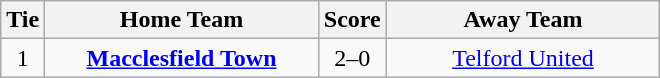<table class="wikitable" style="text-align:center;">
<tr>
<th width=20>Tie</th>
<th width=175>Home Team</th>
<th width=20>Score</th>
<th width=175>Away Team</th>
</tr>
<tr>
<td>1</td>
<td><strong><a href='#'>Macclesfield Town</a></strong></td>
<td>2–0</td>
<td><a href='#'>Telford United</a></td>
</tr>
</table>
